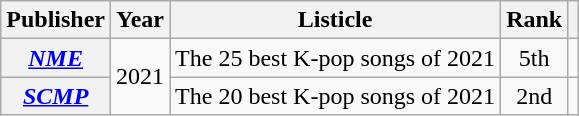<table class="wikitable plainrowheaders" style="text-align:center">
<tr>
<th scope="col">Publisher </th>
<th scope="col">Year </th>
<th scope="col">Listicle </th>
<th scope="col">Rank </th>
<th scope="col" class="unsortable"></th>
</tr>
<tr>
<th scope="row"><em><a href='#'>NME</a></em></th>
<td rowspan="2">2021</td>
<td style="text-align:left">The 25 best K-pop songs of 2021</td>
<td>5th</td>
<td></td>
</tr>
<tr>
<th scope="row"><em><a href='#'>SCMP</a></em></th>
<td>The 20 best K-pop songs of 2021</td>
<td>2nd</td>
<td></td>
</tr>
</table>
